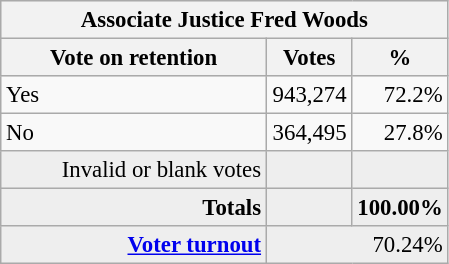<table class="wikitable" style="font-size: 95%;">
<tr style="background-color:#E9E9E9">
<th colspan=7>Associate Justice Fred Woods</th>
</tr>
<tr style="background-color:#E9E9E9">
<th style="width: 170px">Vote on retention</th>
<th style="width: 50px">Votes</th>
<th style="width: 40px">%</th>
</tr>
<tr>
<td>Yes</td>
<td align="right">943,274</td>
<td align="right">72.2%</td>
</tr>
<tr>
<td>No</td>
<td align="right">364,495</td>
<td align="right">27.8%</td>
</tr>
<tr bgcolor="#EEEEEE">
<td align="right">Invalid or blank votes</td>
<td align="right"></td>
<td align="right"></td>
</tr>
<tr bgcolor="#EEEEEE">
<td align="right"><strong>Totals</strong></td>
<td align="right"><strong></strong></td>
<td align="right"><strong>100.00%</strong></td>
</tr>
<tr bgcolor="#EEEEEE">
<td align="right"><strong><a href='#'>Voter turnout</a></strong></td>
<td colspan="2" align="right">70.24%</td>
</tr>
</table>
